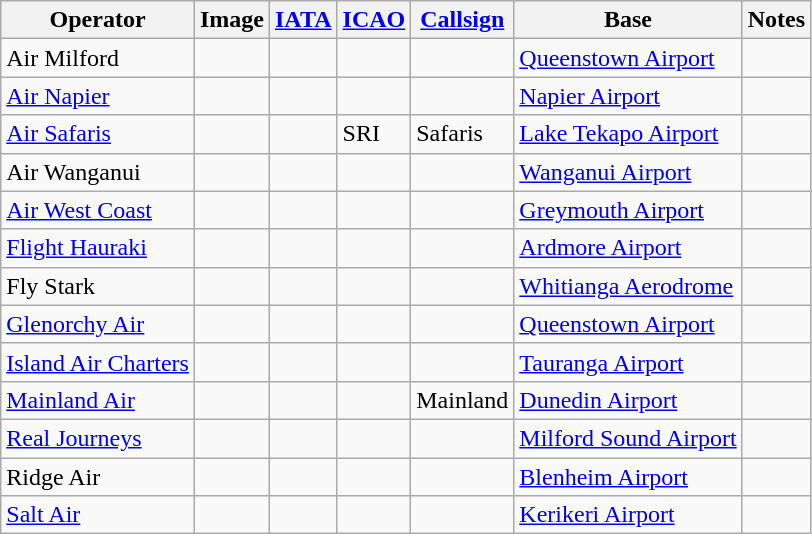<table class="wikitable sortable" style="border: 0; cellpadding: 2; cellspacing: 3;">
<tr style="vertical-align:middle;">
<th>Operator</th>
<th>Image</th>
<th><a href='#'>IATA</a></th>
<th><a href='#'>ICAO</a></th>
<th><a href='#'>Callsign</a></th>
<th>Base</th>
<th class="unsortable">Notes</th>
</tr>
<tr>
<td>Air Milford</td>
<td></td>
<td></td>
<td></td>
<td></td>
<td><a href='#'>Queenstown Airport</a></td>
<td></td>
</tr>
<tr>
<td><a href='#'>Air Napier</a></td>
<td></td>
<td></td>
<td></td>
<td></td>
<td><a href='#'>Napier Airport</a></td>
<td></td>
</tr>
<tr>
<td><a href='#'>Air Safaris</a></td>
<td></td>
<td></td>
<td>SRI</td>
<td>Safaris</td>
<td><a href='#'>Lake Tekapo Airport</a></td>
<td></td>
</tr>
<tr>
<td>Air Wanganui</td>
<td></td>
<td></td>
<td></td>
<td></td>
<td><a href='#'>Wanganui Airport</a></td>
<td></td>
</tr>
<tr>
<td><a href='#'>Air West Coast</a></td>
<td></td>
<td></td>
<td></td>
<td></td>
<td><a href='#'>Greymouth Airport</a></td>
<td></td>
</tr>
<tr>
<td><a href='#'>Flight Hauraki</a></td>
<td></td>
<td></td>
<td></td>
<td></td>
<td><a href='#'>Ardmore Airport</a></td>
<td></td>
</tr>
<tr>
<td>Fly Stark</td>
<td></td>
<td></td>
<td></td>
<td></td>
<td><a href='#'>Whitianga Aerodrome</a></td>
<td></td>
</tr>
<tr>
<td><a href='#'>Glenorchy Air</a></td>
<td></td>
<td></td>
<td></td>
<td></td>
<td><a href='#'>Queenstown Airport</a></td>
<td></td>
</tr>
<tr>
<td><a href='#'>Island Air Charters</a></td>
<td></td>
<td></td>
<td></td>
<td></td>
<td><a href='#'>Tauranga Airport</a></td>
<td></td>
</tr>
<tr>
<td><a href='#'>Mainland Air</a></td>
<td></td>
<td></td>
<td></td>
<td>Mainland</td>
<td><a href='#'>Dunedin Airport</a></td>
<td></td>
</tr>
<tr>
<td><a href='#'>Real Journeys</a></td>
<td></td>
<td></td>
<td></td>
<td></td>
<td><a href='#'>Milford Sound Airport</a></td>
<td></td>
</tr>
<tr>
<td>Ridge Air</td>
<td></td>
<td></td>
<td></td>
<td></td>
<td><a href='#'>Blenheim Airport</a></td>
<td></td>
</tr>
<tr>
<td><a href='#'>Salt Air</a></td>
<td></td>
<td></td>
<td></td>
<td></td>
<td><a href='#'>Kerikeri Airport</a></td>
<td></td>
</tr>
</table>
